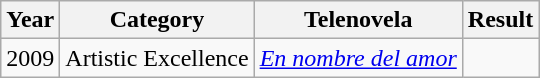<table class="wikitable">
<tr>
<th>Year</th>
<th>Category</th>
<th>Telenovela</th>
<th>Result</th>
</tr>
<tr>
<td>2009</td>
<td>Artistic Excellence</td>
<td><em><a href='#'>En nombre del amor</a></em></td>
<td></td>
</tr>
</table>
